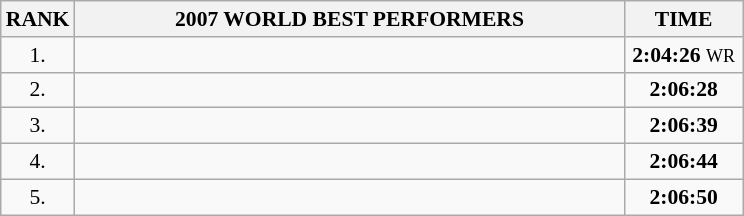<table class="wikitable" style="border-collapse: collapse; font-size: 90%;">
<tr>
<th>RANK</th>
<th align="center" style="width: 25em">2007 WORLD BEST PERFORMERS</th>
<th align="center" style="width: 5em">TIME</th>
</tr>
<tr>
<td align="center">1.</td>
<td></td>
<td align="center"><strong>2:04:26</strong> <small>WR</small></td>
</tr>
<tr>
<td align="center">2.</td>
<td></td>
<td align="center"><strong>2:06:28</strong></td>
</tr>
<tr>
<td align="center">3.</td>
<td></td>
<td align="center"><strong>2:06:39</strong></td>
</tr>
<tr>
<td align="center">4.</td>
<td></td>
<td align="center"><strong>2:06:44</strong></td>
</tr>
<tr>
<td align="center">5.</td>
<td></td>
<td align="center"><strong>2:06:50</strong></td>
</tr>
</table>
